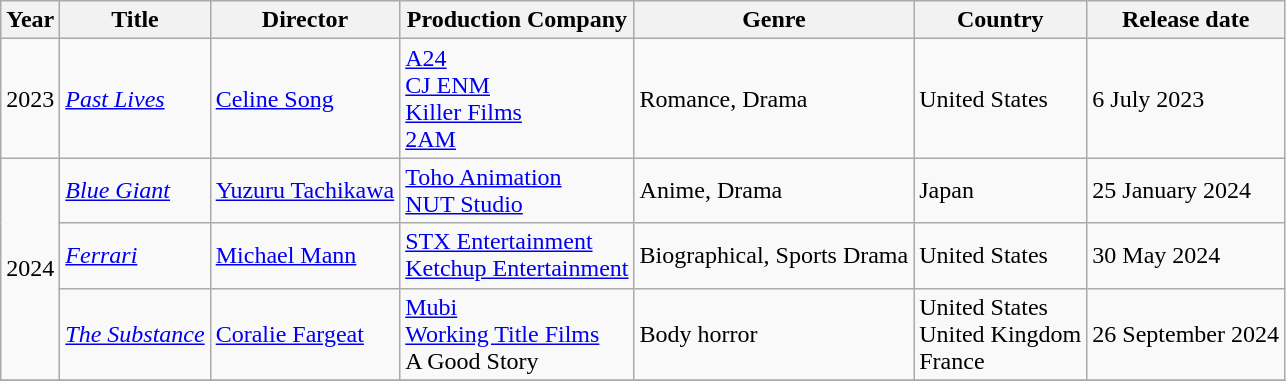<table class="wikitable">
<tr>
<th>Year</th>
<th>Title</th>
<th>Director</th>
<th>Production Company</th>
<th>Genre</th>
<th>Country</th>
<th>Release date </th>
</tr>
<tr>
<td rowspan="1">2023</td>
<td><em><a href='#'>Past Lives</a></em></td>
<td><a href='#'>Celine Song</a></td>
<td><a href='#'>A24</a><br><a href='#'>CJ ENM</a><br><a href='#'>Killer Films</a><br><a href='#'>2AM</a></td>
<td>Romance, Drama</td>
<td>United States</td>
<td>6 July 2023</td>
</tr>
<tr>
<td rowspan="3">2024</td>
<td><em><a href='#'>Blue Giant</a></em></td>
<td><a href='#'>Yuzuru Tachikawa</a></td>
<td><a href='#'>Toho Animation</a><br><a href='#'>NUT Studio</a><br></td>
<td>Anime, Drama</td>
<td>Japan</td>
<td>25 January 2024</td>
</tr>
<tr>
<td><em><a href='#'>Ferrari</a></em></td>
<td><a href='#'>Michael Mann</a></td>
<td><a href='#'>STX Entertainment</a><br><a href='#'>Ketchup Entertainment</a><br></td>
<td>Biographical, Sports Drama</td>
<td>United States</td>
<td>30 May 2024</td>
</tr>
<tr>
<td><em><a href='#'>The Substance</a></em></td>
<td><a href='#'>Coralie Fargeat</a></td>
<td><a href='#'>Mubi</a><br><a href='#'>Working Title Films</a><br>A Good Story</td>
<td>Body horror</td>
<td>United States<br>United Kingdom<br>France</td>
<td>26 September 2024</td>
</tr>
<tr>
</tr>
</table>
